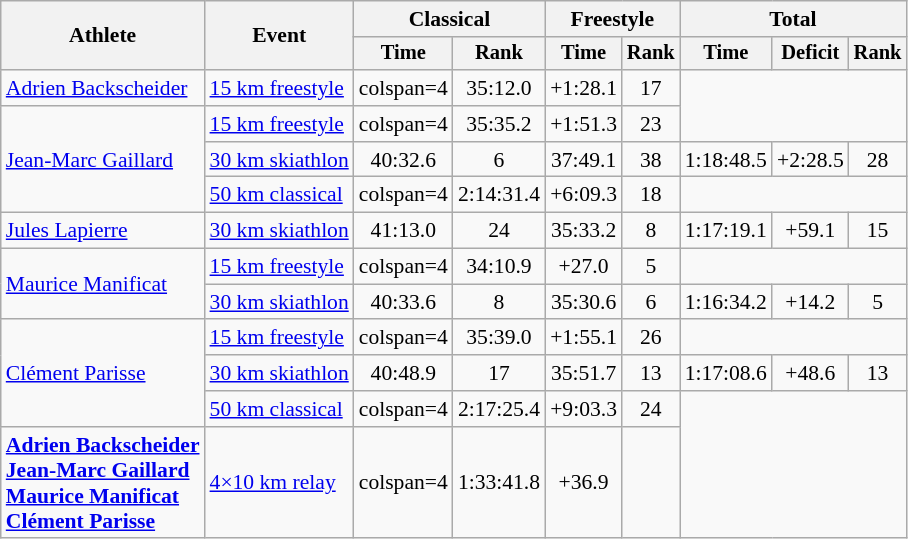<table class="wikitable" style="font-size:90%">
<tr>
<th rowspan=2>Athlete</th>
<th rowspan=2>Event</th>
<th colspan=2>Classical</th>
<th colspan=2>Freestyle</th>
<th colspan=3>Total</th>
</tr>
<tr style="font-size:95%">
<th>Time</th>
<th>Rank</th>
<th>Time</th>
<th>Rank</th>
<th>Time</th>
<th>Deficit</th>
<th>Rank</th>
</tr>
<tr align=center>
<td align=left><a href='#'>Adrien Backscheider</a></td>
<td align=left><a href='#'>15 km freestyle</a></td>
<td>colspan=4 </td>
<td>35:12.0</td>
<td>+1:28.1</td>
<td>17</td>
</tr>
<tr align=center>
<td align=left rowspan=3><a href='#'>Jean-Marc Gaillard</a></td>
<td align=left><a href='#'>15 km freestyle</a></td>
<td>colspan=4 </td>
<td>35:35.2</td>
<td>+1:51.3</td>
<td>23</td>
</tr>
<tr align=center>
<td align=left><a href='#'>30 km skiathlon</a></td>
<td>40:32.6</td>
<td>6</td>
<td>37:49.1</td>
<td>38</td>
<td>1:18:48.5</td>
<td>+2:28.5</td>
<td>28</td>
</tr>
<tr align=center>
<td align=left><a href='#'>50 km classical</a></td>
<td>colspan=4 </td>
<td>2:14:31.4</td>
<td>+6:09.3</td>
<td>18</td>
</tr>
<tr align=center>
<td align=left><a href='#'>Jules Lapierre</a></td>
<td align=left><a href='#'>30 km skiathlon</a></td>
<td>41:13.0</td>
<td>24</td>
<td>35:33.2</td>
<td>8</td>
<td>1:17:19.1</td>
<td>+59.1</td>
<td>15</td>
</tr>
<tr align=center>
<td align=left rowspan=2><a href='#'>Maurice Manificat</a></td>
<td align=left><a href='#'>15 km freestyle</a></td>
<td>colspan=4 </td>
<td>34:10.9</td>
<td>+27.0</td>
<td>5</td>
</tr>
<tr align=center>
<td align=left><a href='#'>30 km skiathlon</a></td>
<td>40:33.6</td>
<td>8</td>
<td>35:30.6</td>
<td>6</td>
<td>1:16:34.2</td>
<td>+14.2</td>
<td>5</td>
</tr>
<tr align=center>
<td align=left rowspan=3><a href='#'>Clément Parisse</a></td>
<td align=left><a href='#'>15 km freestyle</a></td>
<td>colspan=4 </td>
<td>35:39.0</td>
<td>+1:55.1</td>
<td>26</td>
</tr>
<tr align=center>
<td align=left><a href='#'>30 km skiathlon</a></td>
<td>40:48.9</td>
<td>17</td>
<td>35:51.7</td>
<td>13</td>
<td>1:17:08.6</td>
<td>+48.6</td>
<td>13</td>
</tr>
<tr align=center>
<td align=left><a href='#'>50 km classical</a></td>
<td>colspan=4 </td>
<td>2:17:25.4</td>
<td>+9:03.3</td>
<td>24</td>
</tr>
<tr align=center>
<td align=left><strong><a href='#'>Adrien Backscheider</a><br><a href='#'>Jean-Marc Gaillard</a><br><a href='#'>Maurice Manificat</a><br><a href='#'>Clément Parisse</a></strong></td>
<td align=left><a href='#'>4×10 km relay</a></td>
<td>colspan=4 </td>
<td>1:33:41.8</td>
<td>+36.9</td>
<td></td>
</tr>
</table>
